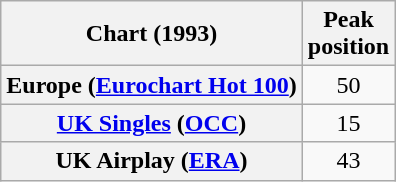<table class="wikitable plainrowheaders">
<tr>
<th>Chart (1993)</th>
<th>Peak<br>position</th>
</tr>
<tr>
<th scope="row">Europe (<a href='#'>Eurochart Hot 100</a>)</th>
<td align="center">50</td>
</tr>
<tr>
<th scope="row"><a href='#'>UK Singles</a> (<a href='#'>OCC</a>)</th>
<td align="center">15</td>
</tr>
<tr>
<th scope="row">UK Airplay (<a href='#'>ERA</a>)</th>
<td align="center">43</td>
</tr>
</table>
